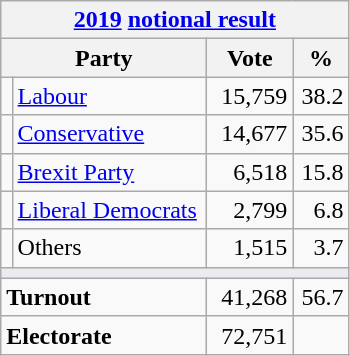<table class="wikitable">
<tr>
<th colspan="4"><a href='#'>2019</a> <a href='#'>notional result</a></th>
</tr>
<tr>
<th bgcolor="#DDDDFF" width="130px" colspan="2">Party</th>
<th bgcolor="#DDDDFF" width="50px">Vote</th>
<th bgcolor="#DDDDFF" width="30px">%</th>
</tr>
<tr>
<td></td>
<td><a href='#'>Labour</a></td>
<td align=right>15,759</td>
<td align=right>38.2</td>
</tr>
<tr>
<td></td>
<td><a href='#'>Conservative</a></td>
<td align=right>14,677</td>
<td align=right>35.6</td>
</tr>
<tr>
<td></td>
<td><a href='#'>Brexit Party</a></td>
<td align=right>6,518</td>
<td align=right>15.8</td>
</tr>
<tr>
<td></td>
<td><a href='#'>Liberal Democrats</a></td>
<td align=right>2,799</td>
<td align=right>6.8</td>
</tr>
<tr>
<td></td>
<td>Others</td>
<td align=right>1,515</td>
<td align=right>3.7</td>
</tr>
<tr>
<td colspan="4" bgcolor="#EAECF0"></td>
</tr>
<tr>
<td colspan="2"><strong>Turnout</strong></td>
<td align=right>41,268</td>
<td align=right>56.7</td>
</tr>
<tr>
<td colspan="2"><strong>Electorate</strong></td>
<td align=right>72,751</td>
</tr>
</table>
